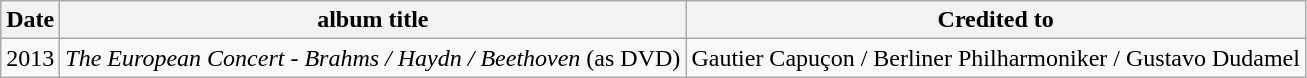<table class="wikitable">
<tr>
<th>Date</th>
<th>album title</th>
<th>Credited to</th>
</tr>
<tr>
<td>2013</td>
<td><em>The European Concert - Brahms / Haydn / Beethoven</em> (as DVD)</td>
<td>Gautier Capuçon / Berliner Philharmoniker / Gustavo Dudamel</td>
</tr>
</table>
